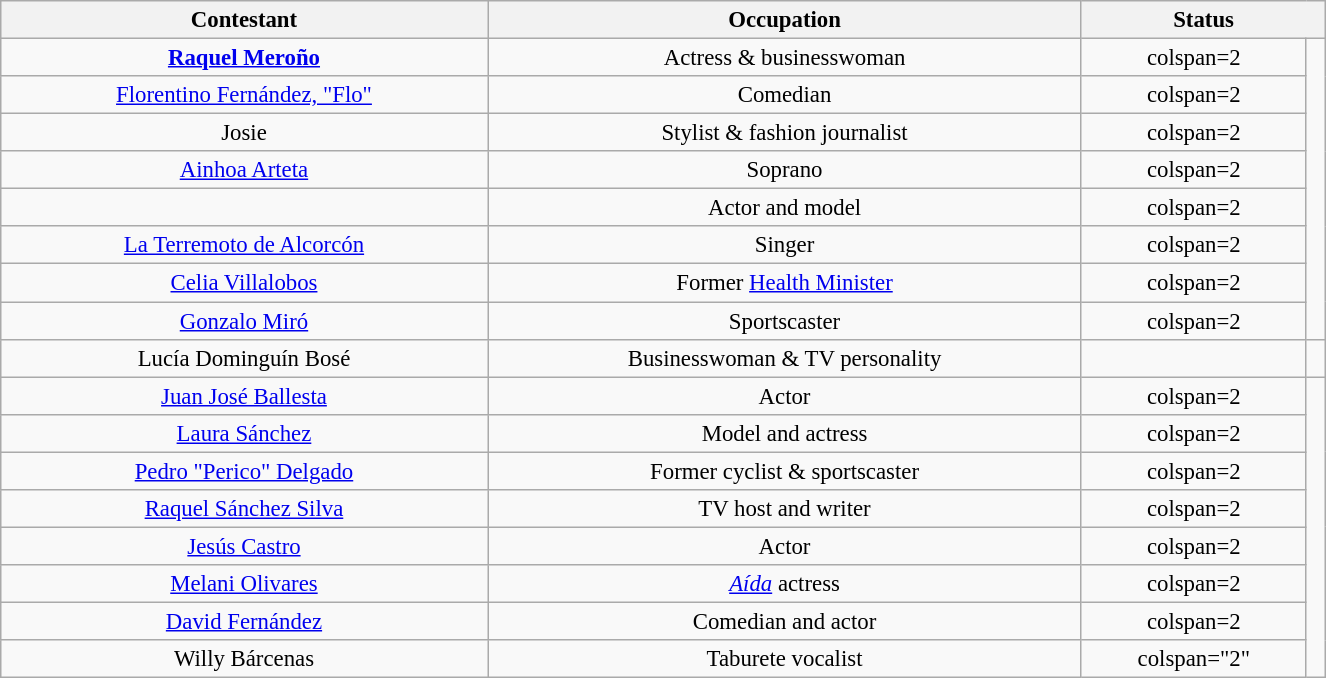<table class="wikitable" style="margin:auto; text-align:center; width:70%; font-size:95%">
<tr>
<th>Contestant</th>
<th>Occupation</th>
<th colspan=2>Status</th>
</tr>
<tr>
<td><strong><a href='#'>Raquel Meroño</a></strong></td>
<td>Actress & businesswoman</td>
<td>colspan=2 </td>
</tr>
<tr>
<td><a href='#'>Florentino Fernández, "Flo"</a></td>
<td>Comedian</td>
<td>colspan=2 </td>
</tr>
<tr>
<td>Josie</td>
<td>Stylist & fashion journalist</td>
<td>colspan=2 </td>
</tr>
<tr>
<td><a href='#'>Ainhoa Arteta</a></td>
<td>Soprano</td>
<td>colspan=2 </td>
</tr>
<tr>
<td></td>
<td>Actor and model</td>
<td>colspan=2 </td>
</tr>
<tr>
<td><a href='#'>La Terremoto de Alcorcón</a></td>
<td>Singer</td>
<td>colspan=2 </td>
</tr>
<tr>
<td><a href='#'>Celia Villalobos</a></td>
<td>Former <a href='#'>Health Minister</a></td>
<td>colspan=2 </td>
</tr>
<tr>
<td><a href='#'>Gonzalo Miró</a></td>
<td>Sportscaster</td>
<td>colspan=2 </td>
</tr>
<tr>
<td>Lucía Dominguín Bosé</td>
<td>Businesswoman & TV personality</td>
<td></td>
<td></td>
</tr>
<tr>
<td><a href='#'>Juan José Ballesta</a></td>
<td>Actor</td>
<td>colspan=2 </td>
</tr>
<tr>
<td><a href='#'>Laura Sánchez</a></td>
<td>Model and actress</td>
<td>colspan=2 </td>
</tr>
<tr>
<td><a href='#'>Pedro "Perico" Delgado</a></td>
<td>Former cyclist & sportscaster</td>
<td>colspan=2 </td>
</tr>
<tr>
<td><a href='#'>Raquel Sánchez Silva</a></td>
<td>TV host and writer</td>
<td>colspan=2 </td>
</tr>
<tr>
<td><a href='#'>Jesús Castro</a></td>
<td>Actor</td>
<td>colspan=2 </td>
</tr>
<tr>
<td><a href='#'>Melani Olivares</a></td>
<td><em><a href='#'>Aída</a></em> actress</td>
<td>colspan=2 </td>
</tr>
<tr>
<td><a href='#'>David Fernández</a></td>
<td>Comedian and actor</td>
<td>colspan=2 </td>
</tr>
<tr>
<td>Willy Bárcenas</td>
<td>Taburete vocalist</td>
<td>colspan="2" </td>
</tr>
</table>
